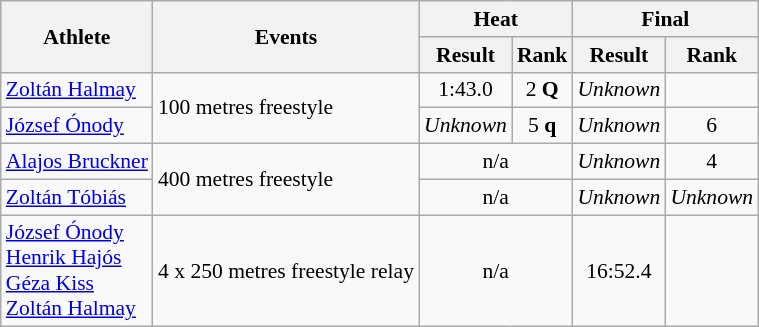<table class=wikitable style="font-size:90%">
<tr>
<th rowspan="2">Athlete</th>
<th rowspan="2">Events</th>
<th colspan="2">Heat</th>
<th colspan="2">Final</th>
</tr>
<tr>
<th>Result</th>
<th>Rank</th>
<th>Result</th>
<th>Rank</th>
</tr>
<tr>
<td><a href='#'>Zoltán Halmay</a></td>
<td rowspan=2>100 metres freestyle</td>
<td align="center">1:43.0</td>
<td align="center">2 <strong>Q</strong></td>
<td align="center"><em>Unknown</em></td>
<td align="center"></td>
</tr>
<tr>
<td><a href='#'>József Ónody</a></td>
<td align="center"><em>Unknown</em></td>
<td align="center">5 <strong>q</strong></td>
<td align="center"><em>Unknown</em></td>
<td align="center">6</td>
</tr>
<tr>
<td><a href='#'>Alajos Bruckner</a></td>
<td rowspan=2>400 metres freestyle</td>
<td align="center" colspan=2>n/a</td>
<td align="center"><em>Unknown</em></td>
<td align="center">4</td>
</tr>
<tr>
<td><a href='#'>Zoltán Tóbiás</a></td>
<td align="center" colspan=2>n/a</td>
<td align="center"><em>Unknown</em></td>
<td align="center"><em>Unknown</em></td>
</tr>
<tr>
<td><a href='#'>József Ónody</a><br><a href='#'>Henrik Hajós</a><br><a href='#'>Géza Kiss</a><br><a href='#'>Zoltán Halmay</a></td>
<td>4 x 250 metres freestyle relay</td>
<td align="center" colspan=2>n/a</td>
<td align="center">16:52.4</td>
<td align="center"></td>
</tr>
</table>
